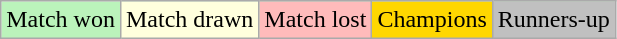<table class="wikitable">
<tr style="background:#BBF3BB;">
<td>Match won</td>
<td style="background:#ffd;">Match drawn</td>
<td style="background:#FFBBBB;">Match lost</td>
<td style="background:gold;">Champions</td>
<td style="background:silver;">Runners-up</td>
</tr>
</table>
